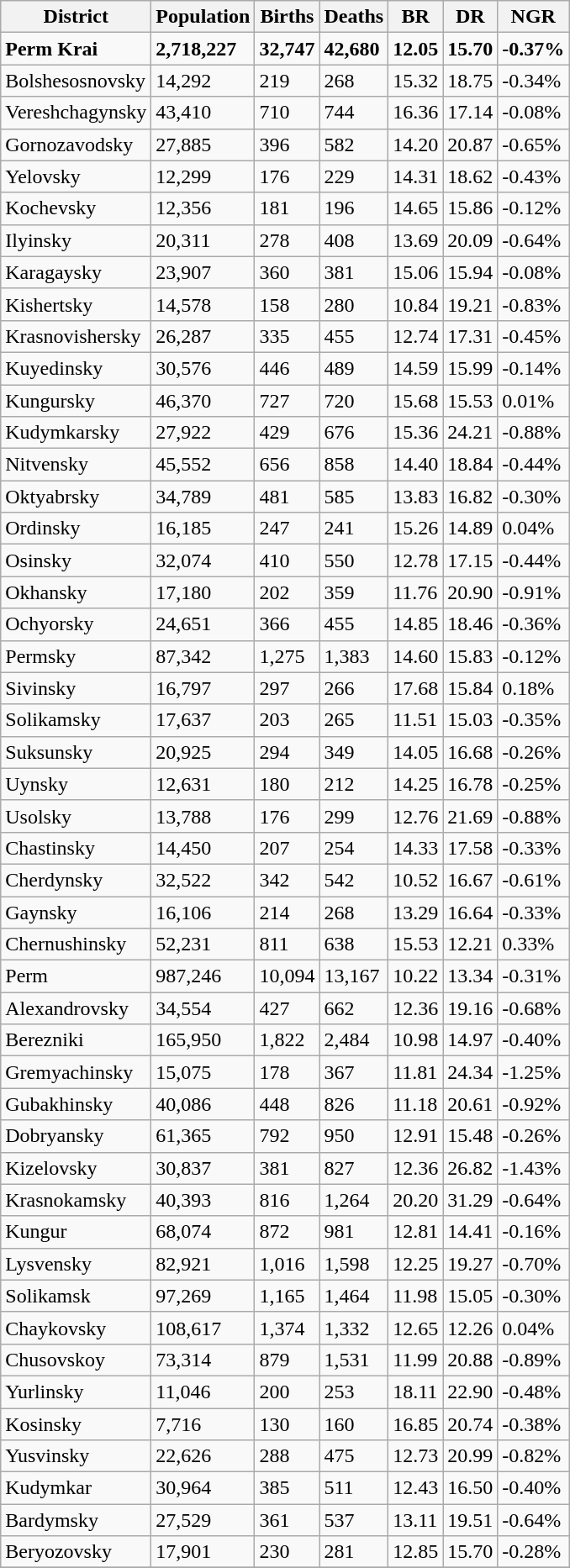<table class="wikitable sortable mw-collapsible mw-collapsed">
<tr>
<th>District</th>
<th>Population</th>
<th>Births</th>
<th>Deaths</th>
<th>BR</th>
<th>DR</th>
<th>NGR</th>
</tr>
<tr --->
<td><strong>Perm Krai</strong></td>
<td><strong>2,718,227</strong></td>
<td><strong>32,747</strong></td>
<td><strong>42,680</strong></td>
<td><strong>12.05</strong></td>
<td><strong>15.70</strong></td>
<td><strong> -0.37%</strong></td>
</tr>
<tr --->
<td>Bolshesosnovsky</td>
<td>14,292</td>
<td>219</td>
<td>268</td>
<td>15.32</td>
<td>18.75</td>
<td>-0.34%</td>
</tr>
<tr --->
<td>Vereshchagynsky</td>
<td>43,410</td>
<td>710</td>
<td>744</td>
<td>16.36</td>
<td>17.14</td>
<td>-0.08%</td>
</tr>
<tr --->
<td>Gornozavodsky</td>
<td>27,885</td>
<td>396</td>
<td>582</td>
<td>14.20</td>
<td>20.87</td>
<td>-0.65%</td>
</tr>
<tr --->
<td>Yelovsky</td>
<td>12,299</td>
<td>176</td>
<td>229</td>
<td>14.31</td>
<td>18.62</td>
<td>-0.43%</td>
</tr>
<tr --->
<td>Kochevsky</td>
<td>12,356</td>
<td>181</td>
<td>196</td>
<td>14.65</td>
<td>15.86</td>
<td>-0.12%</td>
</tr>
<tr --->
<td>Ilyinsky</td>
<td>20,311</td>
<td>278</td>
<td>408</td>
<td>13.69</td>
<td>20.09</td>
<td>-0.64%</td>
</tr>
<tr --->
<td>Karagaysky</td>
<td>23,907</td>
<td>360</td>
<td>381</td>
<td>15.06</td>
<td>15.94</td>
<td>-0.08%</td>
</tr>
<tr --->
<td>Kishertsky</td>
<td>14,578</td>
<td>158</td>
<td>280</td>
<td>10.84</td>
<td>19.21</td>
<td>-0.83%</td>
</tr>
<tr --->
<td>Krasnovishersky</td>
<td>26,287</td>
<td>335</td>
<td>455</td>
<td>12.74</td>
<td>17.31</td>
<td>-0.45%</td>
</tr>
<tr --->
<td>Kuyedinsky</td>
<td>30,576</td>
<td>446</td>
<td>489</td>
<td>14.59</td>
<td>15.99</td>
<td>-0.14%</td>
</tr>
<tr --->
<td>Kungursky</td>
<td>46,370</td>
<td>727</td>
<td>720</td>
<td>15.68</td>
<td>15.53</td>
<td>0.01%</td>
</tr>
<tr --->
<td>Kudymkarsky</td>
<td>27,922</td>
<td>429</td>
<td>676</td>
<td>15.36</td>
<td>24.21</td>
<td>-0.88%</td>
</tr>
<tr --->
<td>Nitvensky</td>
<td>45,552</td>
<td>656</td>
<td>858</td>
<td>14.40</td>
<td>18.84</td>
<td>-0.44%</td>
</tr>
<tr --->
<td>Oktyabrsky</td>
<td>34,789</td>
<td>481</td>
<td>585</td>
<td>13.83</td>
<td>16.82</td>
<td>-0.30%</td>
</tr>
<tr --->
<td>Ordinsky</td>
<td>16,185</td>
<td>247</td>
<td>241</td>
<td>15.26</td>
<td>14.89</td>
<td>0.04%</td>
</tr>
<tr --->
<td>Osinsky</td>
<td>32,074</td>
<td>410</td>
<td>550</td>
<td>12.78</td>
<td>17.15</td>
<td>-0.44%</td>
</tr>
<tr --->
<td>Okhansky</td>
<td>17,180</td>
<td>202</td>
<td>359</td>
<td>11.76</td>
<td>20.90</td>
<td>-0.91%</td>
</tr>
<tr --->
<td>Ochyorsky</td>
<td>24,651</td>
<td>366</td>
<td>455</td>
<td>14.85</td>
<td>18.46</td>
<td>-0.36%</td>
</tr>
<tr --->
<td>Permsky</td>
<td>87,342</td>
<td>1,275</td>
<td>1,383</td>
<td>14.60</td>
<td>15.83</td>
<td>-0.12%</td>
</tr>
<tr --->
<td>Sivinsky</td>
<td>16,797</td>
<td>297</td>
<td>266</td>
<td>17.68</td>
<td>15.84</td>
<td>0.18%</td>
</tr>
<tr --->
<td>Solikamsky</td>
<td>17,637</td>
<td>203</td>
<td>265</td>
<td>11.51</td>
<td>15.03</td>
<td>-0.35%</td>
</tr>
<tr --->
<td>Suksunsky</td>
<td>20,925</td>
<td>294</td>
<td>349</td>
<td>14.05</td>
<td>16.68</td>
<td>-0.26%</td>
</tr>
<tr --->
<td>Uynsky</td>
<td>12,631</td>
<td>180</td>
<td>212</td>
<td>14.25</td>
<td>16.78</td>
<td>-0.25%</td>
</tr>
<tr --->
<td>Usolsky</td>
<td>13,788</td>
<td>176</td>
<td>299</td>
<td>12.76</td>
<td>21.69</td>
<td>-0.88%</td>
</tr>
<tr --->
<td>Chastinsky</td>
<td>14,450</td>
<td>207</td>
<td>254</td>
<td>14.33</td>
<td>17.58</td>
<td>-0.33%</td>
</tr>
<tr --->
<td>Cherdynsky</td>
<td>32,522</td>
<td>342</td>
<td>542</td>
<td>10.52</td>
<td>16.67</td>
<td>-0.61%</td>
</tr>
<tr --->
<td>Gaynsky</td>
<td>16,106</td>
<td>214</td>
<td>268</td>
<td>13.29</td>
<td>16.64</td>
<td>-0.33%</td>
</tr>
<tr --->
<td>Chernushinsky</td>
<td>52,231</td>
<td>811</td>
<td>638</td>
<td>15.53</td>
<td>12.21</td>
<td>0.33%</td>
</tr>
<tr --->
<td>Perm</td>
<td>987,246</td>
<td>10,094</td>
<td>13,167</td>
<td>10.22</td>
<td>13.34</td>
<td>-0.31%</td>
</tr>
<tr --->
<td>Alexandrovsky</td>
<td>34,554</td>
<td>427</td>
<td>662</td>
<td>12.36</td>
<td>19.16</td>
<td>-0.68%</td>
</tr>
<tr --->
<td>Berezniki</td>
<td>165,950</td>
<td>1,822</td>
<td>2,484</td>
<td>10.98</td>
<td>14.97</td>
<td>-0.40%</td>
</tr>
<tr --->
<td>Gremyachinsky</td>
<td>15,075</td>
<td>178</td>
<td>367</td>
<td>11.81</td>
<td>24.34</td>
<td>-1.25%</td>
</tr>
<tr --->
<td>Gubakhinsky</td>
<td>40,086</td>
<td>448</td>
<td>826</td>
<td>11.18</td>
<td>20.61</td>
<td>-0.92%</td>
</tr>
<tr --->
<td>Dobryansky</td>
<td>61,365</td>
<td>792</td>
<td>950</td>
<td>12.91</td>
<td>15.48</td>
<td>-0.26%</td>
</tr>
<tr --->
<td>Kizelovsky</td>
<td>30,837</td>
<td>381</td>
<td>827</td>
<td>12.36</td>
<td>26.82</td>
<td>-1.43%</td>
</tr>
<tr --->
<td>Krasnokamsky</td>
<td>40,393</td>
<td>816</td>
<td>1,264</td>
<td>20.20</td>
<td>31.29</td>
<td>-0.64%</td>
</tr>
<tr --->
<td>Kungur</td>
<td>68,074</td>
<td>872</td>
<td>981</td>
<td>12.81</td>
<td>14.41</td>
<td>-0.16%</td>
</tr>
<tr --->
<td>Lysvensky</td>
<td>82,921</td>
<td>1,016</td>
<td>1,598</td>
<td>12.25</td>
<td>19.27</td>
<td>-0.70%</td>
</tr>
<tr --->
<td>Solikamsk</td>
<td>97,269</td>
<td>1,165</td>
<td>1,464</td>
<td>11.98</td>
<td>15.05</td>
<td>-0.30%</td>
</tr>
<tr --->
<td>Chaykovsky</td>
<td>108,617</td>
<td>1,374</td>
<td>1,332</td>
<td>12.65</td>
<td>12.26</td>
<td>0.04%</td>
</tr>
<tr --->
<td>Chusovskoy</td>
<td>73,314</td>
<td>879</td>
<td>1,531</td>
<td>11.99</td>
<td>20.88</td>
<td>-0.89%</td>
</tr>
<tr --->
<td>Yurlinsky</td>
<td>11,046</td>
<td>200</td>
<td>253</td>
<td>18.11</td>
<td>22.90</td>
<td>-0.48%</td>
</tr>
<tr --->
<td>Kosinsky</td>
<td>7,716</td>
<td>130</td>
<td>160</td>
<td>16.85</td>
<td>20.74</td>
<td>-0.38%</td>
</tr>
<tr --->
<td>Yusvinsky</td>
<td>22,626</td>
<td>288</td>
<td>475</td>
<td>12.73</td>
<td>20.99</td>
<td>-0.82%</td>
</tr>
<tr --->
<td>Kudymkar</td>
<td>30,964</td>
<td>385</td>
<td>511</td>
<td>12.43</td>
<td>16.50</td>
<td>-0.40%</td>
</tr>
<tr --->
<td>Bardymsky</td>
<td>27,529</td>
<td>361</td>
<td>537</td>
<td>13.11</td>
<td>19.51</td>
<td>-0.64%</td>
</tr>
<tr --->
<td>Beryozovsky</td>
<td>17,901</td>
<td>230</td>
<td>281</td>
<td>12.85</td>
<td>15.70</td>
<td>-0.28%</td>
</tr>
<tr --->
</tr>
</table>
